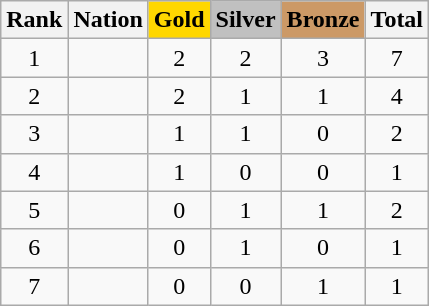<table class="wikitable sortable" style="text-align:center">
<tr>
<th>Rank</th>
<th>Nation</th>
<th style="background-color:gold">Gold</th>
<th style="background-color:silver">Silver</th>
<th style="background-color:#cc9966">Bronze</th>
<th>Total</th>
</tr>
<tr>
<td>1</td>
<td align=left></td>
<td>2</td>
<td>2</td>
<td>3</td>
<td>7</td>
</tr>
<tr>
<td>2</td>
<td align=left></td>
<td>2</td>
<td>1</td>
<td>1</td>
<td>4</td>
</tr>
<tr>
<td>3</td>
<td align=left></td>
<td>1</td>
<td>1</td>
<td>0</td>
<td>2</td>
</tr>
<tr>
<td>4</td>
<td align=left></td>
<td>1</td>
<td>0</td>
<td>0</td>
<td>1</td>
</tr>
<tr>
<td>5</td>
<td align=left></td>
<td>0</td>
<td>1</td>
<td>1</td>
<td>2</td>
</tr>
<tr>
<td>6</td>
<td align=left></td>
<td>0</td>
<td>1</td>
<td>0</td>
<td>1</td>
</tr>
<tr>
<td>7</td>
<td align=left></td>
<td>0</td>
<td>0</td>
<td>1</td>
<td>1</td>
</tr>
</table>
